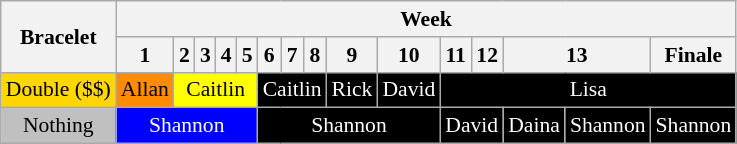<table class="wikitable" style="text-align:center; font-size:90%; line-height:17px">
<tr>
<th rowspan=2>Bracelet</th>
<th colspan=15>Week</th>
</tr>
<tr>
<th>1</th>
<th>2</th>
<th>3</th>
<th>4</th>
<th>5</th>
<th>6</th>
<th>7</th>
<th>8</th>
<th>9</th>
<th>10</th>
<th>11</th>
<th>12</th>
<th colspan=2>13</th>
<th>Finale</th>
</tr>
<tr>
<td style="background:gold;">Double ($$)</td>
<td style="background:darkorange;">Allan</td>
<td style="background:yellow;" colspan=4>Caitlin</td>
<td style="background:black;color:white;" colspan=3>Caitlin</td>
<td style="background:black;color:white;">Rick</td>
<td style="background:black;color:white;">David</td>
<td style="background:black;color:white;" colspan=5>Lisa</td>
</tr>
<tr>
<td style="background:silver;">Nothing</td>
<td style="background:blue;color:white;" colspan=5>Shannon</td>
<td style="background:black;color:white;" colspan=5>Shannon</td>
<td style="background:black;color:white;" colspan=2>David</td>
<td style="background:black;color:white;">Daina</td>
<td style="background:black;color:white;">Shannon</td>
<td style="background:black;color:white;">Shannon</td>
</tr>
</table>
